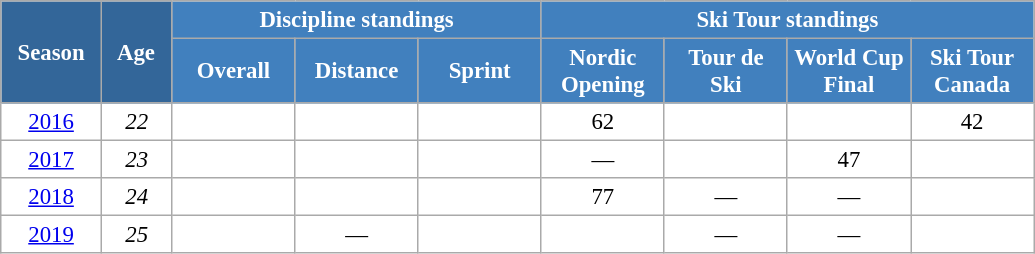<table class="wikitable" style="font-size:95%; text-align:center; border:grey solid 1px; border-collapse:collapse; background:#ffffff;">
<tr>
<th style="background-color:#369; color:white; width:60px;" rowspan="2"> Season </th>
<th style="background-color:#369; color:white; width:40px;" rowspan="2"> Age </th>
<th style="background-color:#4180be; color:white;" colspan="3">Discipline standings</th>
<th style="background-color:#4180be; color:white;" colspan="4">Ski Tour standings</th>
</tr>
<tr>
<th style="background-color:#4180be; color:white; width:75px;">Overall</th>
<th style="background-color:#4180be; color:white; width:75px;">Distance</th>
<th style="background-color:#4180be; color:white; width:75px;">Sprint</th>
<th style="background-color:#4180be; color:white; width:75px;">Nordic<br>Opening</th>
<th style="background-color:#4180be; color:white; width:75px;">Tour de<br>Ski</th>
<th style="background-color:#4180be; color:white; width:75px;">World Cup<br>Final</th>
<th style="background-color:#4180be; color:white; width:75px;">Ski Tour<br>Canada</th>
</tr>
<tr>
<td><a href='#'>2016</a></td>
<td><em>22</em></td>
<td></td>
<td></td>
<td></td>
<td>62</td>
<td></td>
<td></td>
<td>42</td>
</tr>
<tr>
<td><a href='#'>2017</a></td>
<td><em>23</em></td>
<td></td>
<td></td>
<td></td>
<td>—</td>
<td></td>
<td>47</td>
<td></td>
</tr>
<tr>
<td><a href='#'>2018</a></td>
<td><em>24</em></td>
<td></td>
<td></td>
<td></td>
<td>77</td>
<td>—</td>
<td>—</td>
<td></td>
</tr>
<tr>
<td><a href='#'>2019</a></td>
<td><em>25</em></td>
<td></td>
<td>—</td>
<td></td>
<td></td>
<td>—</td>
<td>—</td>
<td></td>
</tr>
</table>
